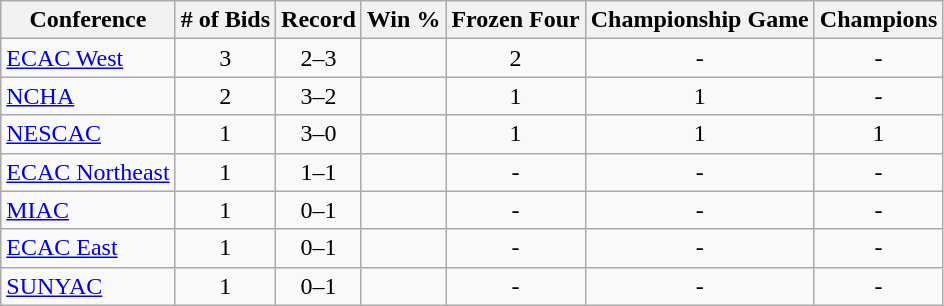<table class="wikitable sortable">
<tr>
<th>Conference</th>
<th># of Bids</th>
<th>Record</th>
<th>Win %</th>
<th>Frozen Four</th>
<th>Championship Game</th>
<th>Champions</th>
</tr>
<tr align="center">
<td align="left"><a href='#'>ECAC West</a></td>
<td>3</td>
<td>2–3</td>
<td></td>
<td>2</td>
<td>-</td>
<td>-</td>
</tr>
<tr align="center">
<td align="left"><a href='#'>NCHA</a></td>
<td>2</td>
<td>3–2</td>
<td></td>
<td>1</td>
<td>1</td>
<td>-</td>
</tr>
<tr align="center">
<td align="left"><a href='#'>NESCAC</a></td>
<td>1</td>
<td>3–0</td>
<td></td>
<td>1</td>
<td>1</td>
<td>1</td>
</tr>
<tr align="center">
<td align="left"><a href='#'>ECAC Northeast</a></td>
<td>1</td>
<td>1–1</td>
<td></td>
<td>-</td>
<td>-</td>
<td>-</td>
</tr>
<tr align="center">
<td align="left"><a href='#'>MIAC</a></td>
<td>1</td>
<td>0–1</td>
<td></td>
<td>-</td>
<td>-</td>
<td>-</td>
</tr>
<tr align="center">
<td align="left"><a href='#'>ECAC East</a></td>
<td>1</td>
<td>0–1</td>
<td></td>
<td>-</td>
<td>-</td>
<td>-</td>
</tr>
<tr align="center">
<td align="left"><a href='#'>SUNYAC</a></td>
<td>1</td>
<td>0–1</td>
<td></td>
<td>-</td>
<td>-</td>
<td>-</td>
</tr>
</table>
